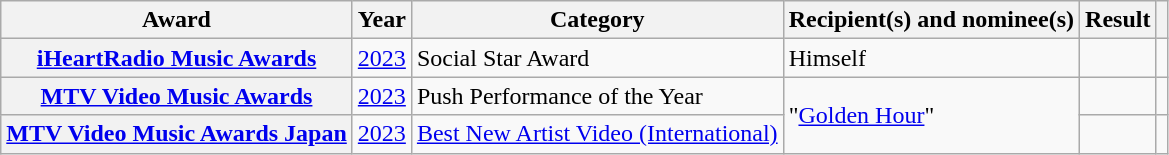<table class="wikitable sortable plainrowheaders">
<tr>
<th scope="col">Award</th>
<th scope="col">Year</th>
<th scope="col">Category</th>
<th scope="col">Recipient(s) and nominee(s)</th>
<th scope="col">Result</th>
<th scope="col" class="unsortable"></th>
</tr>
<tr>
<th scope="row"><a href='#'>iHeartRadio Music Awards</a></th>
<td><a href='#'>2023</a></td>
<td>Social Star Award</td>
<td>Himself</td>
<td></td>
<td style="text-align:center;"></td>
</tr>
<tr>
<th scope="row"><a href='#'>MTV Video Music Awards</a></th>
<td><a href='#'>2023</a></td>
<td>Push Performance of the Year</td>
<td rowspan="2">"<a href='#'>Golden Hour</a>"</td>
<td></td>
<td style="text-align:center;"></td>
</tr>
<tr>
<th scope="row"><a href='#'>MTV Video Music Awards Japan</a></th>
<td><a href='#'>2023</a></td>
<td><a href='#'>Best New Artist Video (International)</a></td>
<td></td>
<td style="text-align:center;"></td>
</tr>
</table>
